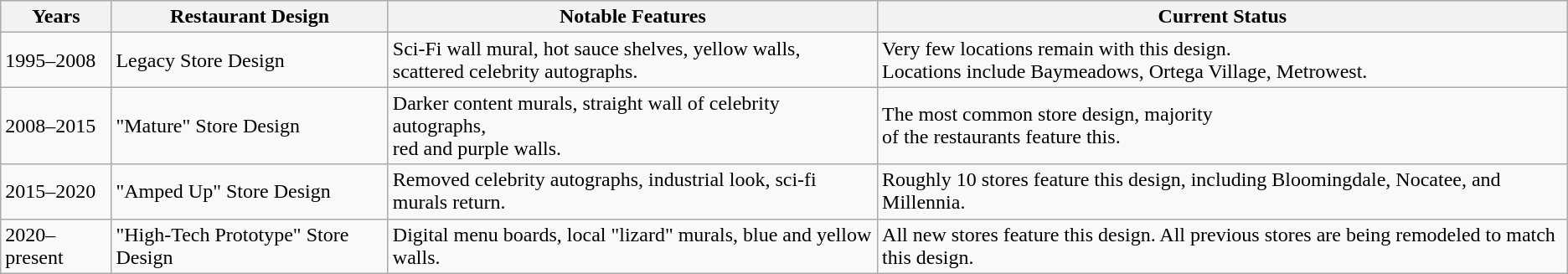<table class="wikitable">
<tr>
<th>Years</th>
<th>Restaurant Design</th>
<th>Notable Features</th>
<th>Current Status</th>
</tr>
<tr>
<td>1995–2008</td>
<td>Legacy Store Design</td>
<td>Sci-Fi wall mural, hot sauce shelves, yellow walls,<br>scattered celebrity autographs.</td>
<td>Very few locations remain with this design.<br>Locations include Baymeadows, Ortega Village, Metrowest.</td>
</tr>
<tr>
<td>2008–2015</td>
<td>"Mature" Store Design</td>
<td>Darker content murals, straight wall of celebrity autographs,<br>red and purple walls.</td>
<td>The most common store design, majority<br>of the restaurants feature this.</td>
</tr>
<tr>
<td>2015–2020</td>
<td>"Amped Up" Store Design</td>
<td>Removed celebrity autographs, industrial look, sci-fi murals return.</td>
<td>Roughly 10 stores feature this design, including Bloomingdale, Nocatee, and Millennia.</td>
</tr>
<tr>
<td>2020–present</td>
<td>"High-Tech Prototype" Store Design</td>
<td>Digital menu boards, local "lizard" murals, blue and yellow walls.</td>
<td>All new stores feature this design. All previous stores are being remodeled to match this design.</td>
</tr>
</table>
